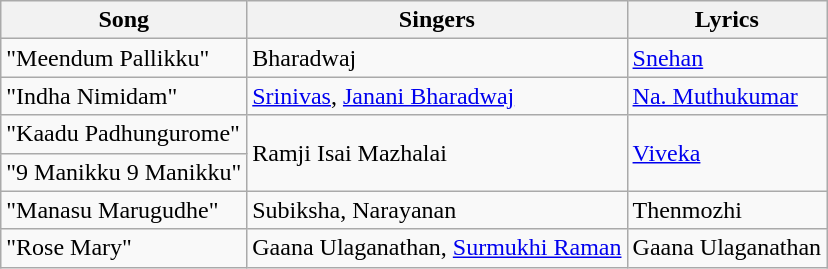<table class="wikitable">
<tr>
<th>Song</th>
<th>Singers</th>
<th>Lyrics</th>
</tr>
<tr>
<td>"Meendum Pallikku"</td>
<td>Bharadwaj</td>
<td><a href='#'>Snehan</a></td>
</tr>
<tr>
<td>"Indha Nimidam"</td>
<td><a href='#'>Srinivas</a>, <a href='#'>Janani Bharadwaj</a></td>
<td><a href='#'>Na. Muthukumar</a></td>
</tr>
<tr>
<td>"Kaadu Padhungurome"</td>
<td rowspan=2>Ramji Isai Mazhalai</td>
<td rowspan=2><a href='#'>Viveka</a></td>
</tr>
<tr>
<td>"9 Manikku 9 Manikku"</td>
</tr>
<tr>
<td>"Manasu Marugudhe"</td>
<td>Subiksha, Narayanan</td>
<td>Thenmozhi</td>
</tr>
<tr>
<td>"Rose Mary"</td>
<td>Gaana Ulaganathan, <a href='#'>Surmukhi Raman</a></td>
<td>Gaana Ulaganathan</td>
</tr>
</table>
